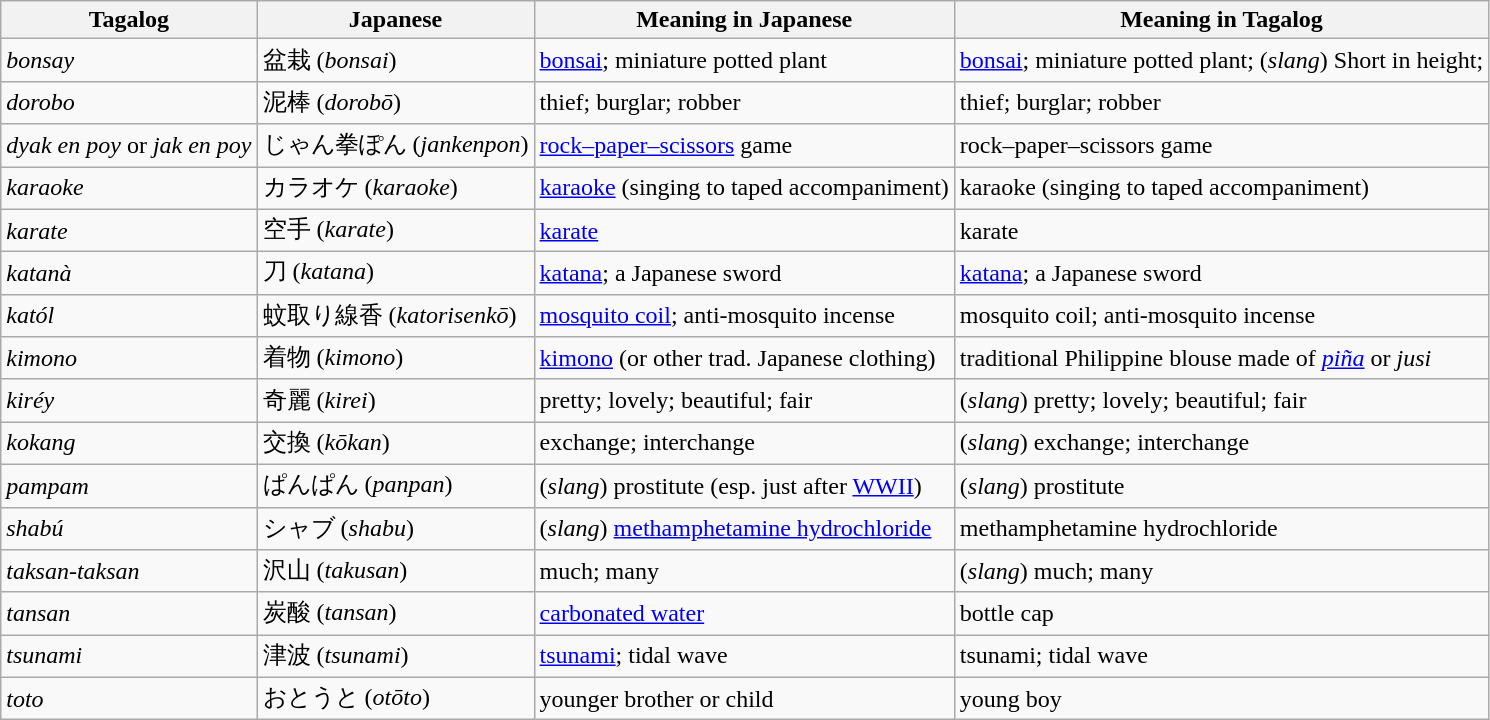<table class="wikitable sortable">
<tr>
<th>Tagalog</th>
<th>Japanese</th>
<th>Meaning in Japanese</th>
<th>Meaning in Tagalog</th>
</tr>
<tr>
<td><em>bonsay</em></td>
<td>盆栽 (<em>bonsai</em>)</td>
<td><a href='#'>bonsai</a>; miniature potted plant</td>
<td><a href='#'>bonsai</a>; miniature potted plant; (<em>slang</em>) Short in height;</td>
</tr>
<tr>
<td><em>dorobo</em></td>
<td>泥棒 (<em>dorobō</em>)</td>
<td>thief; burglar; robber</td>
<td>thief; burglar; robber</td>
</tr>
<tr>
<td><em>dyak en poy</em> or <em>jak en poy</em></td>
<td>じゃん拳ぽん (<em>jankenpon</em>)</td>
<td><a href='#'>rock–paper–scissors</a> game</td>
<td>rock–paper–scissors game</td>
</tr>
<tr>
<td><em>karaoke</em></td>
<td>カラオケ (<em>karaoke</em>)</td>
<td><a href='#'>karaoke</a> (singing to taped accompaniment)</td>
<td>karaoke (singing to taped accompaniment)</td>
</tr>
<tr>
<td><em>karate</em></td>
<td>空手 (<em>karate</em>)</td>
<td><a href='#'>karate</a></td>
<td>karate</td>
</tr>
<tr>
<td><em>katanà</em></td>
<td>刀 (<em>katana</em>)</td>
<td><a href='#'>katana</a>; a Japanese sword</td>
<td><a href='#'>katana</a>; a Japanese sword</td>
</tr>
<tr>
<td><em>katól</em></td>
<td>蚊取り線香 (<em>katorisenkō</em>)</td>
<td><a href='#'>mosquito coil</a>; anti-mosquito incense</td>
<td>mosquito coil; anti-mosquito incense</td>
</tr>
<tr>
<td><em>kimono</em></td>
<td>着物 (<em>kimono</em>)</td>
<td><a href='#'>kimono</a> (or other trad. Japanese clothing)</td>
<td>traditional Philippine blouse made of <em><a href='#'>piña</a></em> or <em>jusi</em></td>
</tr>
<tr>
<td><em>kiréy</em></td>
<td>奇麗 (<em>kirei</em>)</td>
<td>pretty; lovely; beautiful; fair</td>
<td>(<em>slang</em>) pretty; lovely; beautiful; fair</td>
</tr>
<tr>
<td><em>kokang</em></td>
<td>交換 (<em>kōkan</em>)</td>
<td>exchange; interchange</td>
<td>(<em>slang</em>) exchange; interchange</td>
</tr>
<tr>
<td><em>pampam</em></td>
<td>ぱんぱん (<em>panpan</em>)</td>
<td>(<em>slang</em>) prostitute (esp. just after <a href='#'>WWII</a>)</td>
<td>(<em>slang</em>) prostitute</td>
</tr>
<tr>
<td><em>shabú</em></td>
<td>シャブ (<em>shabu</em>)</td>
<td>(<em>slang</em>) <a href='#'>methamphetamine hydrochloride</a></td>
<td>methamphetamine hydrochloride</td>
</tr>
<tr>
<td><em>taksan-taksan</em></td>
<td>沢山 (<em>takusan</em>)</td>
<td>much; many</td>
<td>(<em>slang</em>) much; many</td>
</tr>
<tr>
<td><em>tansan</em></td>
<td>炭酸 (<em>tansan</em>)</td>
<td><a href='#'>carbonated water</a></td>
<td>bottle cap</td>
</tr>
<tr>
<td><em>tsunami</em></td>
<td>津波 (<em>tsunami</em>)</td>
<td><a href='#'>tsunami</a>; tidal wave</td>
<td>tsunami; tidal wave</td>
</tr>
<tr>
<td><em>toto</em></td>
<td>おとうと (<em>otōto</em>)</td>
<td>younger brother or child</td>
<td>young boy</td>
</tr>
</table>
